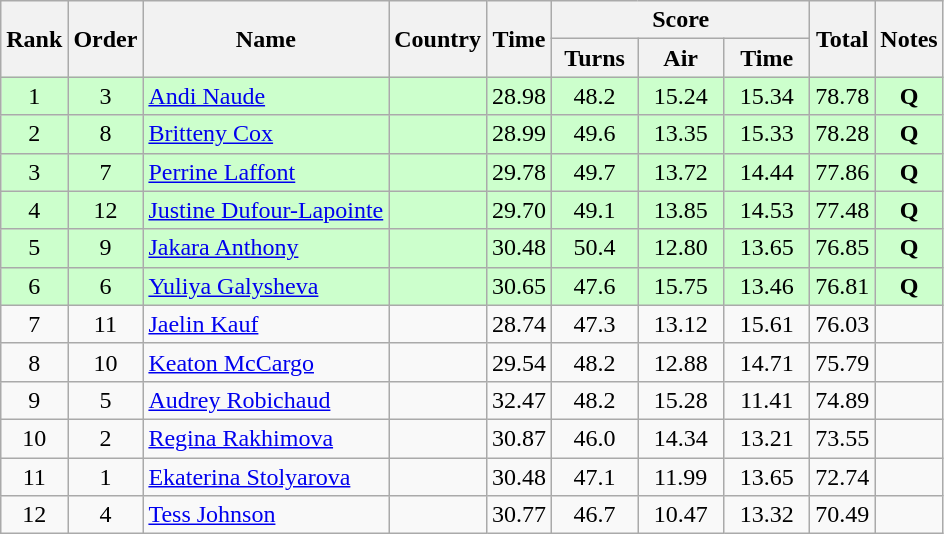<table class="wikitable sortable" style="text-align:center">
<tr>
<th rowspan=2>Rank</th>
<th rowspan=2>Order</th>
<th rowspan=2>Name</th>
<th rowspan=2>Country</th>
<th rowspan=2>Time</th>
<th colspan=3>Score</th>
<th rowspan=2>Total</th>
<th rowspan=2>Notes</th>
</tr>
<tr>
<th width=50>Turns</th>
<th width=50>Air</th>
<th width=50>Time</th>
</tr>
<tr bgcolor=#ccffcc>
<td>1</td>
<td>3</td>
<td align=left><a href='#'>Andi Naude</a></td>
<td align=left></td>
<td>28.98</td>
<td>48.2</td>
<td>15.24</td>
<td>15.34</td>
<td>78.78</td>
<td><strong>Q</strong></td>
</tr>
<tr bgcolor=#ccffcc>
<td>2</td>
<td>8</td>
<td align=left><a href='#'>Britteny Cox</a></td>
<td align=left></td>
<td>28.99</td>
<td>49.6</td>
<td>13.35</td>
<td>15.33</td>
<td>78.28</td>
<td><strong>Q</strong></td>
</tr>
<tr bgcolor=#ccffcc>
<td>3</td>
<td>7</td>
<td align=left><a href='#'>Perrine Laffont</a></td>
<td align=left></td>
<td>29.78</td>
<td>49.7</td>
<td>13.72</td>
<td>14.44</td>
<td>77.86</td>
<td><strong>Q</strong></td>
</tr>
<tr bgcolor=#ccffcc>
<td>4</td>
<td>12</td>
<td align=left><a href='#'>Justine Dufour-Lapointe</a></td>
<td align=left></td>
<td>29.70</td>
<td>49.1</td>
<td>13.85</td>
<td>14.53</td>
<td>77.48</td>
<td><strong>Q</strong></td>
</tr>
<tr bgcolor=#ccffcc>
<td>5</td>
<td>9</td>
<td align=left><a href='#'>Jakara Anthony</a></td>
<td align=left></td>
<td>30.48</td>
<td>50.4</td>
<td>12.80</td>
<td>13.65</td>
<td>76.85</td>
<td><strong>Q</strong></td>
</tr>
<tr bgcolor=#ccffcc>
<td>6</td>
<td>6</td>
<td align=left><a href='#'>Yuliya Galysheva</a></td>
<td align=left></td>
<td>30.65</td>
<td>47.6</td>
<td>15.75</td>
<td>13.46</td>
<td>76.81</td>
<td><strong>Q</strong></td>
</tr>
<tr>
<td>7</td>
<td>11</td>
<td align=left><a href='#'>Jaelin Kauf</a></td>
<td align=left></td>
<td>28.74</td>
<td>47.3</td>
<td>13.12</td>
<td>15.61</td>
<td>76.03</td>
<td></td>
</tr>
<tr>
<td>8</td>
<td>10</td>
<td align=left><a href='#'>Keaton McCargo</a></td>
<td align=left></td>
<td>29.54</td>
<td>48.2</td>
<td>12.88</td>
<td>14.71</td>
<td>75.79</td>
<td></td>
</tr>
<tr>
<td>9</td>
<td>5</td>
<td align=left><a href='#'>Audrey Robichaud</a></td>
<td align=left></td>
<td>32.47</td>
<td>48.2</td>
<td>15.28</td>
<td>11.41</td>
<td>74.89</td>
<td></td>
</tr>
<tr>
<td>10</td>
<td>2</td>
<td align=left><a href='#'>Regina Rakhimova</a></td>
<td align=left></td>
<td>30.87</td>
<td>46.0</td>
<td>14.34</td>
<td>13.21</td>
<td>73.55</td>
<td></td>
</tr>
<tr>
<td>11</td>
<td>1</td>
<td align=left><a href='#'>Ekaterina Stolyarova</a></td>
<td align=left></td>
<td>30.48</td>
<td>47.1</td>
<td>11.99</td>
<td>13.65</td>
<td>72.74</td>
<td></td>
</tr>
<tr>
<td>12</td>
<td>4</td>
<td align=left><a href='#'>Tess Johnson</a></td>
<td align=left></td>
<td>30.77</td>
<td>46.7</td>
<td>10.47</td>
<td>13.32</td>
<td>70.49</td>
<td></td>
</tr>
</table>
